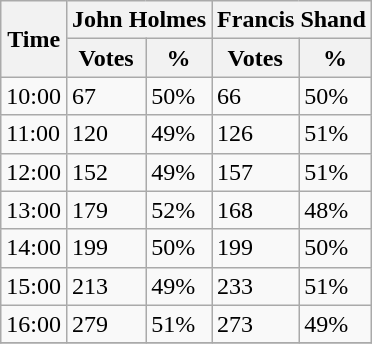<table class="wikitable">
<tr>
<th rowspan="2">Time</th>
<th colspan="2">John Holmes</th>
<th colspan="2">Francis Shand</th>
</tr>
<tr>
<th>Votes</th>
<th>%</th>
<th>Votes</th>
<th>%</th>
</tr>
<tr>
<td>10:00</td>
<td>67</td>
<td>50%</td>
<td>66</td>
<td>50%</td>
</tr>
<tr>
<td>11:00</td>
<td>120</td>
<td>49%</td>
<td>126</td>
<td>51%</td>
</tr>
<tr>
<td>12:00</td>
<td>152</td>
<td>49%</td>
<td>157</td>
<td>51%</td>
</tr>
<tr>
<td>13:00</td>
<td>179</td>
<td>52%</td>
<td>168</td>
<td>48%</td>
</tr>
<tr>
<td>14:00</td>
<td>199</td>
<td>50%</td>
<td>199</td>
<td>50%</td>
</tr>
<tr>
<td>15:00</td>
<td>213</td>
<td>49%</td>
<td>233</td>
<td>51%</td>
</tr>
<tr>
<td>16:00</td>
<td>279</td>
<td>51%</td>
<td>273</td>
<td>49%</td>
</tr>
<tr>
</tr>
</table>
